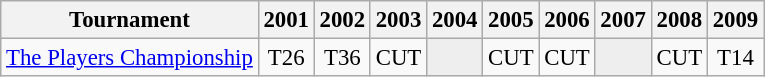<table class="wikitable" style="font-size:95%;text-align:center;">
<tr>
<th>Tournament</th>
<th>2001</th>
<th>2002</th>
<th>2003</th>
<th>2004</th>
<th>2005</th>
<th>2006</th>
<th>2007</th>
<th>2008</th>
<th>2009</th>
</tr>
<tr>
<td align=left><a href='#'>The Players Championship</a></td>
<td>T26</td>
<td>T36</td>
<td>CUT</td>
<td style="background:#eeeeee;"></td>
<td>CUT</td>
<td>CUT</td>
<td style="background:#eeeeee;"></td>
<td>CUT</td>
<td>T14</td>
</tr>
</table>
